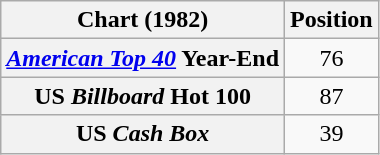<table class="wikitable sortable plainrowheaders" style="text-align:center">
<tr>
<th>Chart (1982)</th>
<th>Position</th>
</tr>
<tr>
<th scope="row"><em><a href='#'>American Top 40</a></em> Year-End</th>
<td>76</td>
</tr>
<tr>
<th scope="row">US <em>Billboard</em> Hot 100</th>
<td>87</td>
</tr>
<tr>
<th scope="row">US <em>Cash Box</em></th>
<td>39</td>
</tr>
</table>
